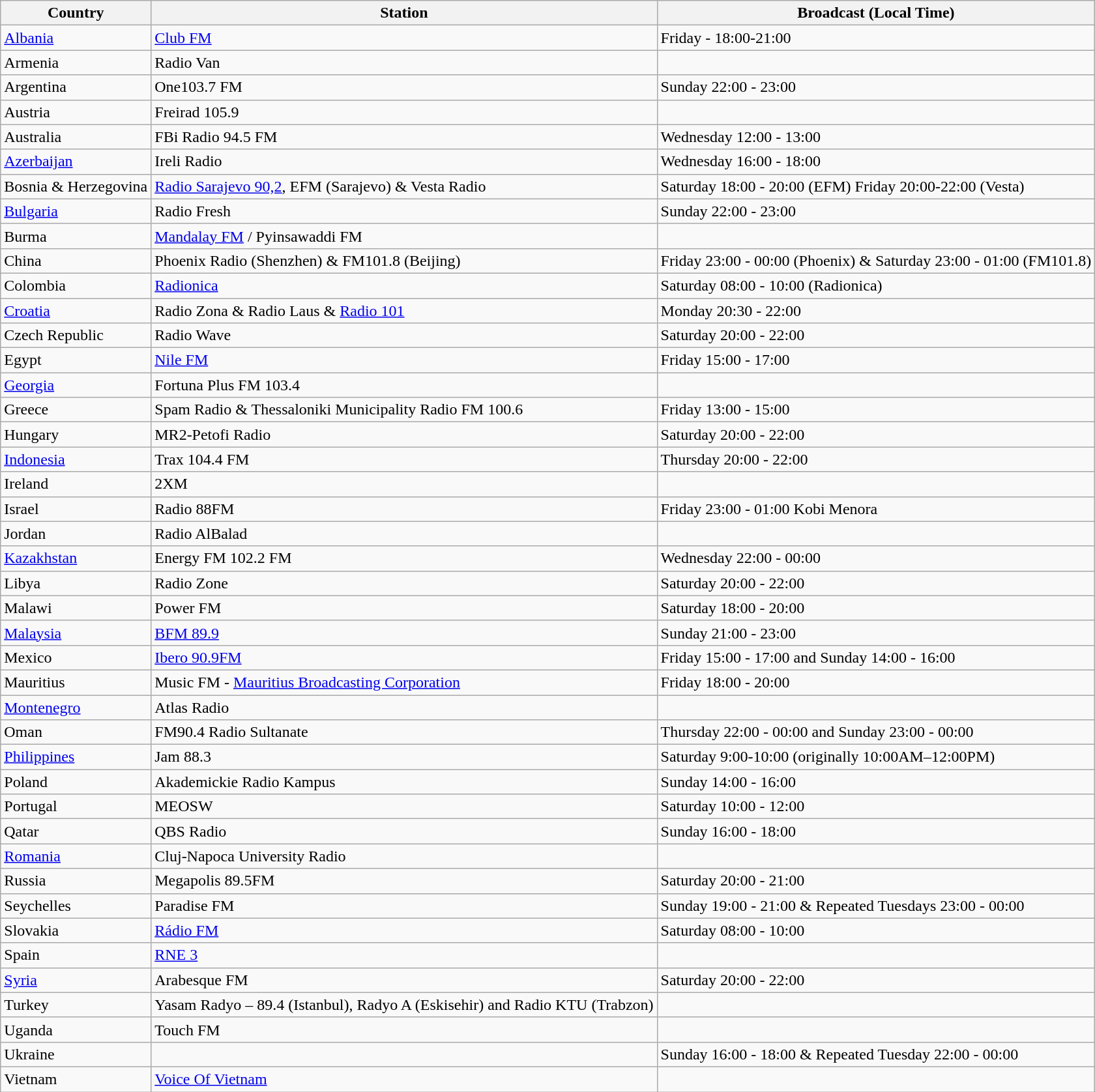<table class="wikitable">
<tr>
<th>Country</th>
<th>Station</th>
<th>Broadcast (Local Time)</th>
</tr>
<tr>
<td><a href='#'>Albania</a></td>
<td><a href='#'>Club FM</a></td>
<td>Friday - 18:00-21:00</td>
</tr>
<tr>
<td>Armenia</td>
<td>Radio Van</td>
<td></td>
</tr>
<tr>
<td>Argentina</td>
<td>One103.7 FM</td>
<td>Sunday 22:00 - 23:00</td>
</tr>
<tr>
<td>Austria</td>
<td>Freirad 105.9</td>
<td></td>
</tr>
<tr>
<td>Australia</td>
<td>FBi Radio 94.5 FM</td>
<td>Wednesday 12:00 - 13:00</td>
</tr>
<tr>
<td><a href='#'>Azerbaijan</a></td>
<td>Ireli Radio</td>
<td>Wednesday 16:00 - 18:00</td>
</tr>
<tr>
<td>Bosnia & Herzegovina</td>
<td><a href='#'>Radio Sarajevo 90,2</a>, EFM (Sarajevo) & Vesta Radio</td>
<td>Saturday 18:00 - 20:00 (EFM) Friday 20:00-22:00 (Vesta)</td>
</tr>
<tr>
<td><a href='#'>Bulgaria</a></td>
<td>Radio Fresh</td>
<td>Sunday 22:00 - 23:00</td>
</tr>
<tr>
<td>Burma</td>
<td><a href='#'>Mandalay FM</a> / Pyinsawaddi FM</td>
<td></td>
</tr>
<tr>
<td>China</td>
<td>Phoenix Radio (Shenzhen) & FM101.8 (Beijing)</td>
<td>Friday 23:00 - 00:00 (Phoenix) & Saturday 23:00 - 01:00 (FM101.8)</td>
</tr>
<tr>
<td>Colombia</td>
<td><a href='#'>Radionica</a></td>
<td>Saturday 08:00 - 10:00 (Radionica)</td>
</tr>
<tr>
<td><a href='#'>Croatia</a></td>
<td>Radio Zona & Radio Laus & <a href='#'>Radio 101</a></td>
<td>Monday 20:30 - 22:00</td>
</tr>
<tr>
<td>Czech Republic</td>
<td>Radio Wave</td>
<td>Saturday 20:00 - 22:00</td>
</tr>
<tr>
<td>Egypt</td>
<td><a href='#'>Nile FM</a></td>
<td>Friday 15:00 - 17:00</td>
</tr>
<tr>
<td><a href='#'>Georgia</a></td>
<td>Fortuna Plus FM 103.4</td>
<td></td>
</tr>
<tr>
<td>Greece</td>
<td>Spam Radio & Thessaloniki Municipality Radio FM 100.6</td>
<td>Friday 13:00 - 15:00</td>
</tr>
<tr>
<td>Hungary</td>
<td>MR2-Petofi Radio</td>
<td>Saturday 20:00 - 22:00</td>
</tr>
<tr>
<td><a href='#'>Indonesia</a></td>
<td>Trax 104.4 FM</td>
<td>Thursday 20:00 - 22:00</td>
</tr>
<tr>
<td>Ireland</td>
<td>2XM</td>
<td></td>
</tr>
<tr>
<td>Israel</td>
<td>Radio 88FM</td>
<td>Friday 23:00 - 01:00 Kobi Menora</td>
</tr>
<tr>
<td>Jordan</td>
<td>Radio AlBalad</td>
<td></td>
</tr>
<tr>
<td><a href='#'>Kazakhstan</a></td>
<td>Energy FM 102.2 FM</td>
<td>Wednesday 22:00 - 00:00</td>
</tr>
<tr>
<td>Libya</td>
<td>Radio Zone</td>
<td>Saturday 20:00 - 22:00</td>
</tr>
<tr>
<td>Malawi</td>
<td>Power FM</td>
<td>Saturday 18:00 - 20:00</td>
</tr>
<tr>
<td><a href='#'>Malaysia</a></td>
<td><a href='#'>BFM 89.9</a></td>
<td>Sunday 21:00 - 23:00</td>
</tr>
<tr>
<td>Mexico</td>
<td><a href='#'>Ibero 90.9FM</a></td>
<td>Friday 15:00 - 17:00 and Sunday 14:00 - 16:00</td>
</tr>
<tr :>
<td>Mauritius</td>
<td>Music FM - <a href='#'>Mauritius Broadcasting Corporation</a></td>
<td>Friday 18:00 - 20:00</td>
</tr>
<tr>
<td><a href='#'>Montenegro</a></td>
<td>Atlas Radio</td>
<td></td>
</tr>
<tr>
<td>Oman</td>
<td>FM90.4 Radio Sultanate</td>
<td>Thursday 22:00 - 00:00 and Sunday 23:00 - 00:00</td>
</tr>
<tr>
<td><a href='#'>Philippines</a></td>
<td>Jam 88.3</td>
<td>Saturday 9:00-10:00 (originally 10:00AM–12:00PM)</td>
</tr>
<tr>
<td>Poland</td>
<td>Akademickie Radio Kampus</td>
<td>Sunday 14:00 - 16:00</td>
</tr>
<tr>
<td>Portugal</td>
<td>MEOSW</td>
<td>Saturday 10:00 - 12:00</td>
</tr>
<tr>
<td>Qatar</td>
<td>QBS Radio</td>
<td>Sunday 16:00 - 18:00</td>
</tr>
<tr>
<td><a href='#'>Romania</a></td>
<td>Cluj-Napoca University Radio</td>
<td></td>
</tr>
<tr>
<td>Russia</td>
<td>Megapolis 89.5FM</td>
<td>Saturday 20:00 - 21:00</td>
</tr>
<tr>
<td>Seychelles</td>
<td>Paradise FM</td>
<td>Sunday 19:00 - 21:00 & Repeated Tuesdays 23:00 - 00:00</td>
</tr>
<tr>
<td>Slovakia</td>
<td><a href='#'>Rádio FM</a></td>
<td>Saturday 08:00 - 10:00</td>
</tr>
<tr>
<td>Spain</td>
<td><a href='#'>RNE 3</a></td>
<td></td>
</tr>
<tr>
<td><a href='#'>Syria</a></td>
<td>Arabesque FM</td>
<td>Saturday 20:00 - 22:00</td>
</tr>
<tr>
<td>Turkey</td>
<td>Yasam Radyo – 89.4 (Istanbul), Radyo A (Eskisehir) and Radio KTU (Trabzon)</td>
<td></td>
</tr>
<tr>
<td>Uganda</td>
<td>Touch FM</td>
<td></td>
</tr>
<tr>
<td>Ukraine</td>
<td></td>
<td>Sunday 16:00 - 18:00 & Repeated Tuesday 22:00 - 00:00</td>
</tr>
<tr>
<td>Vietnam</td>
<td><a href='#'>Voice Of Vietnam</a></td>
<td></td>
</tr>
</table>
